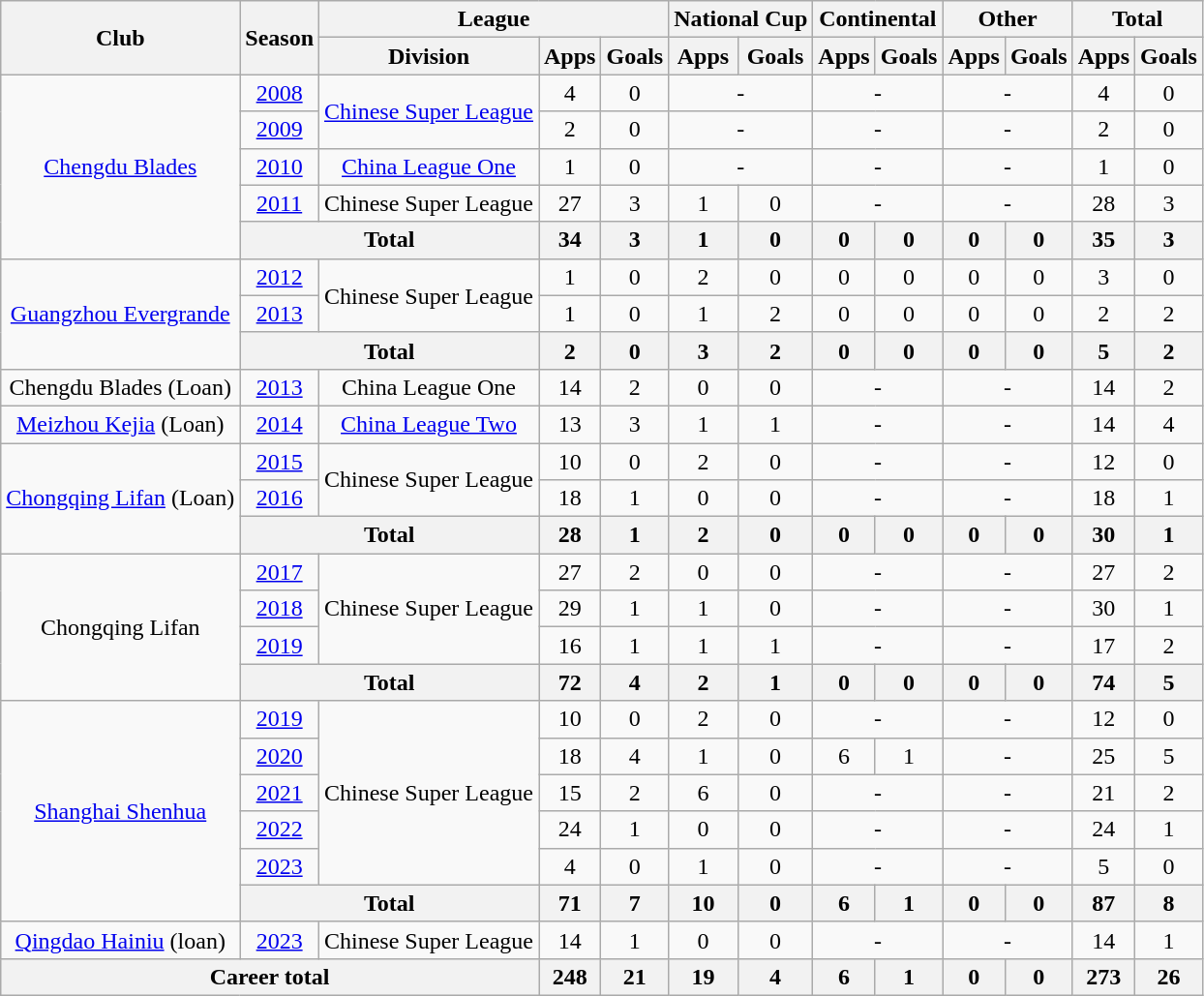<table class="wikitable" style="text-align: center">
<tr>
<th rowspan="2">Club</th>
<th rowspan="2">Season</th>
<th colspan="3">League</th>
<th colspan="2">National Cup</th>
<th colspan="2">Continental</th>
<th colspan="2">Other</th>
<th colspan="2">Total</th>
</tr>
<tr>
<th>Division</th>
<th>Apps</th>
<th>Goals</th>
<th>Apps</th>
<th>Goals</th>
<th>Apps</th>
<th>Goals</th>
<th>Apps</th>
<th>Goals</th>
<th>Apps</th>
<th>Goals</th>
</tr>
<tr>
<td rowspan="5"><a href='#'>Chengdu Blades</a></td>
<td><a href='#'>2008</a></td>
<td rowspan="2"><a href='#'>Chinese Super League</a></td>
<td>4</td>
<td>0</td>
<td colspan="2">-</td>
<td colspan="2">-</td>
<td colspan="2">-</td>
<td>4</td>
<td>0</td>
</tr>
<tr>
<td><a href='#'>2009</a></td>
<td>2</td>
<td>0</td>
<td colspan="2">-</td>
<td colspan="2">-</td>
<td colspan="2">-</td>
<td>2</td>
<td>0</td>
</tr>
<tr>
<td><a href='#'>2010</a></td>
<td><a href='#'>China League One</a></td>
<td>1</td>
<td>0</td>
<td colspan="2">-</td>
<td colspan="2">-</td>
<td colspan="2">-</td>
<td>1</td>
<td>0</td>
</tr>
<tr>
<td><a href='#'>2011</a></td>
<td>Chinese Super League</td>
<td>27</td>
<td>3</td>
<td>1</td>
<td>0</td>
<td colspan="2">-</td>
<td colspan="2">-</td>
<td>28</td>
<td>3</td>
</tr>
<tr>
<th colspan="2"><strong>Total</strong></th>
<th>34</th>
<th>3</th>
<th>1</th>
<th>0</th>
<th>0</th>
<th>0</th>
<th>0</th>
<th>0</th>
<th>35</th>
<th>3</th>
</tr>
<tr>
<td rowspan="3"><a href='#'>Guangzhou Evergrande</a></td>
<td><a href='#'>2012</a></td>
<td rowspan="2">Chinese Super League</td>
<td>1</td>
<td>0</td>
<td>2</td>
<td>0</td>
<td>0</td>
<td>0</td>
<td>0</td>
<td>0</td>
<td>3</td>
<td>0</td>
</tr>
<tr>
<td><a href='#'>2013</a></td>
<td>1</td>
<td>0</td>
<td>1</td>
<td>2</td>
<td>0</td>
<td>0</td>
<td>0</td>
<td>0</td>
<td>2</td>
<td>2</td>
</tr>
<tr>
<th colspan="2"><strong>Total</strong></th>
<th>2</th>
<th>0</th>
<th>3</th>
<th>2</th>
<th>0</th>
<th>0</th>
<th>0</th>
<th>0</th>
<th>5</th>
<th>2</th>
</tr>
<tr>
<td>Chengdu Blades (Loan)</td>
<td><a href='#'>2013</a></td>
<td>China League One</td>
<td>14</td>
<td>2</td>
<td>0</td>
<td>0</td>
<td colspan="2">-</td>
<td colspan="2">-</td>
<td>14</td>
<td>2</td>
</tr>
<tr>
<td><a href='#'>Meizhou Kejia</a> (Loan)</td>
<td><a href='#'>2014</a></td>
<td><a href='#'>China League Two</a></td>
<td>13</td>
<td>3</td>
<td>1</td>
<td>1</td>
<td colspan="2">-</td>
<td colspan="2">-</td>
<td>14</td>
<td>4</td>
</tr>
<tr>
<td rowspan="3"><a href='#'>Chongqing Lifan</a> (Loan)</td>
<td><a href='#'>2015</a></td>
<td rowspan="2">Chinese Super League</td>
<td>10</td>
<td>0</td>
<td>2</td>
<td>0</td>
<td colspan="2">-</td>
<td colspan="2">-</td>
<td>12</td>
<td>0</td>
</tr>
<tr>
<td><a href='#'>2016</a></td>
<td>18</td>
<td>1</td>
<td>0</td>
<td>0</td>
<td colspan="2">-</td>
<td colspan="2">-</td>
<td>18</td>
<td>1</td>
</tr>
<tr>
<th colspan="2"><strong>Total</strong></th>
<th>28</th>
<th>1</th>
<th>2</th>
<th>0</th>
<th>0</th>
<th>0</th>
<th>0</th>
<th>0</th>
<th>30</th>
<th>1</th>
</tr>
<tr>
<td rowspan="4">Chongqing Lifan</td>
<td><a href='#'>2017</a></td>
<td rowspan="3">Chinese Super League</td>
<td>27</td>
<td>2</td>
<td>0</td>
<td>0</td>
<td colspan="2">-</td>
<td colspan="2">-</td>
<td>27</td>
<td>2</td>
</tr>
<tr>
<td><a href='#'>2018</a></td>
<td>29</td>
<td>1</td>
<td>1</td>
<td>0</td>
<td colspan="2">-</td>
<td colspan="2">-</td>
<td>30</td>
<td>1</td>
</tr>
<tr>
<td><a href='#'>2019</a></td>
<td>16</td>
<td>1</td>
<td>1</td>
<td>1</td>
<td colspan="2">-</td>
<td colspan="2">-</td>
<td>17</td>
<td>2</td>
</tr>
<tr>
<th colspan="2"><strong>Total</strong></th>
<th>72</th>
<th>4</th>
<th>2</th>
<th>1</th>
<th>0</th>
<th>0</th>
<th>0</th>
<th>0</th>
<th>74</th>
<th>5</th>
</tr>
<tr>
<td rowspan=6><a href='#'>Shanghai Shenhua</a></td>
<td><a href='#'>2019</a></td>
<td rowspan=5>Chinese Super League</td>
<td>10</td>
<td>0</td>
<td>2</td>
<td>0</td>
<td colspan="2">-</td>
<td colspan="2">-</td>
<td>12</td>
<td>0</td>
</tr>
<tr>
<td><a href='#'>2020</a></td>
<td>18</td>
<td>4</td>
<td>1</td>
<td>0</td>
<td>6</td>
<td>1</td>
<td colspan="2">-</td>
<td>25</td>
<td>5</td>
</tr>
<tr>
<td><a href='#'>2021</a></td>
<td>15</td>
<td>2</td>
<td>6</td>
<td>0</td>
<td colspan="2">-</td>
<td colspan="2">-</td>
<td>21</td>
<td>2</td>
</tr>
<tr>
<td><a href='#'>2022</a></td>
<td>24</td>
<td>1</td>
<td>0</td>
<td>0</td>
<td colspan="2">-</td>
<td colspan="2">-</td>
<td>24</td>
<td>1</td>
</tr>
<tr>
<td><a href='#'>2023</a></td>
<td>4</td>
<td>0</td>
<td>1</td>
<td>0</td>
<td colspan="2">-</td>
<td colspan="2">-</td>
<td>5</td>
<td>0</td>
</tr>
<tr>
<th colspan="2"><strong>Total</strong></th>
<th>71</th>
<th>7</th>
<th>10</th>
<th>0</th>
<th>6</th>
<th>1</th>
<th>0</th>
<th>0</th>
<th>87</th>
<th>8</th>
</tr>
<tr>
<td><a href='#'>Qingdao Hainiu</a> (loan)</td>
<td><a href='#'>2023</a></td>
<td>Chinese Super League</td>
<td>14</td>
<td>1</td>
<td>0</td>
<td>0</td>
<td colspan="2">-</td>
<td colspan="2">-</td>
<td>14</td>
<td>1</td>
</tr>
<tr>
<th colspan=3>Career total</th>
<th>248</th>
<th>21</th>
<th>19</th>
<th>4</th>
<th>6</th>
<th>1</th>
<th>0</th>
<th>0</th>
<th>273</th>
<th>26</th>
</tr>
</table>
